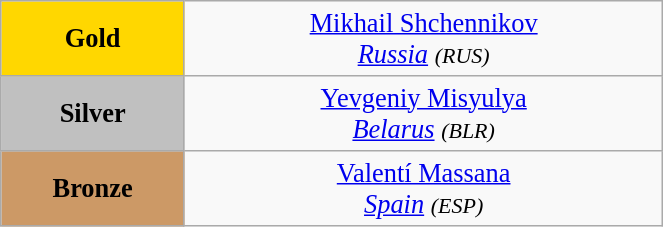<table class="wikitable" style=" text-align:center; font-size:110%;" width="35%">
<tr>
<td bgcolor="gold"><strong>Gold</strong></td>
<td> <a href='#'>Mikhail Shchennikov</a><br><em><a href='#'>Russia</a> <small>(RUS)</small></em></td>
</tr>
<tr>
<td bgcolor="silver"><strong>Silver</strong></td>
<td> <a href='#'>Yevgeniy Misyulya</a><br><em><a href='#'>Belarus</a> <small>(BLR)</small></em></td>
</tr>
<tr>
<td bgcolor="cc9966"><strong>Bronze</strong></td>
<td> <a href='#'>Valentí Massana</a><br><em><a href='#'>Spain</a> <small>(ESP)</small></em></td>
</tr>
</table>
